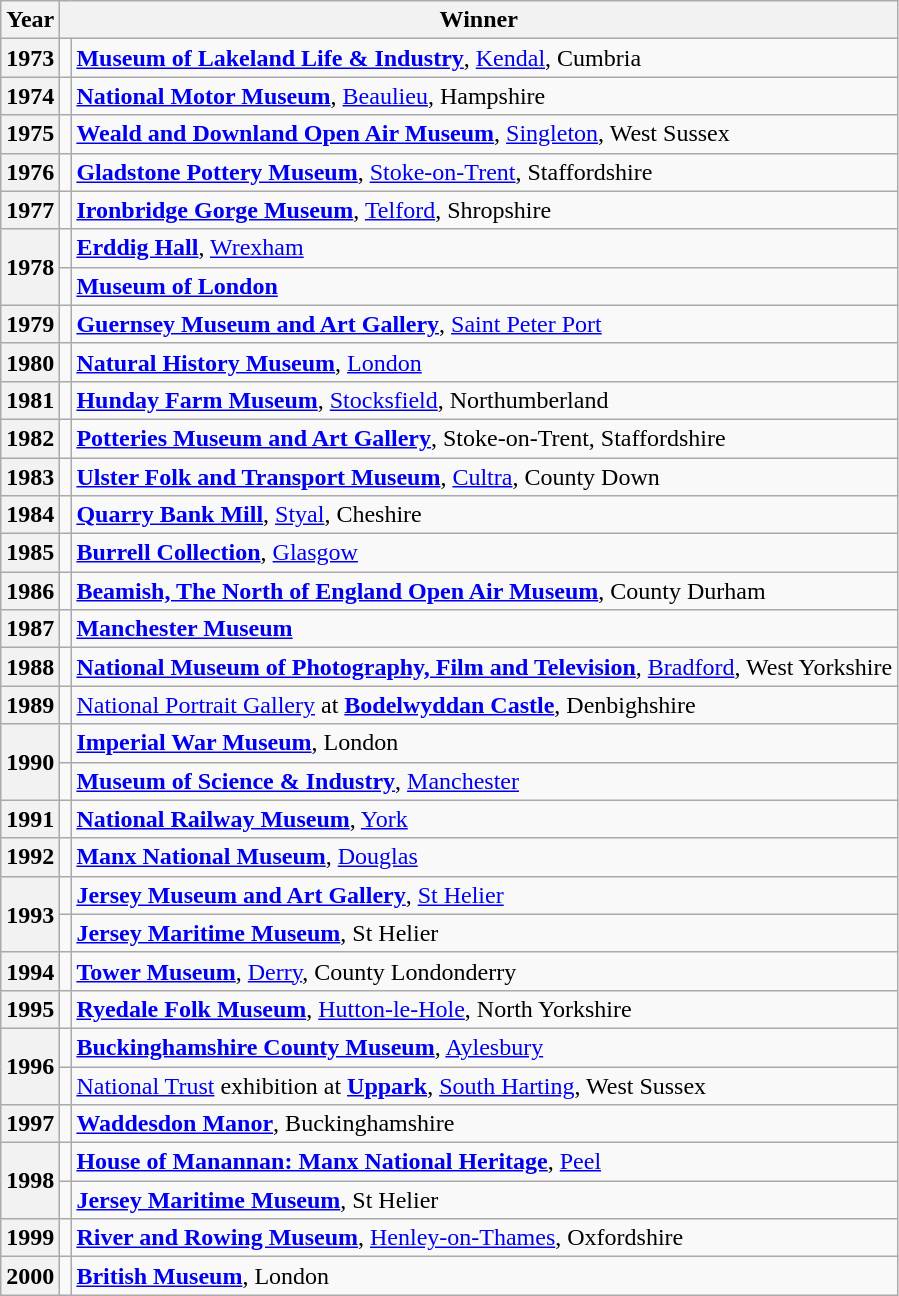<table class="wikitable sortable plainrowheaders">
<tr>
<th scope="col" width=30>Year</th>
<th class="unsortable" colspan=2>Winner</th>
</tr>
<tr>
<th>1973</th>
<td></td>
<td><strong><a href='#'>Museum of Lakeland Life & Industry</a></strong>, <a href='#'>Kendal</a>, Cumbria</td>
</tr>
<tr>
<th>1974</th>
<td></td>
<td><strong><a href='#'>National Motor Museum</a></strong>, <a href='#'>Beaulieu</a>, Hampshire</td>
</tr>
<tr>
<th>1975</th>
<td></td>
<td><strong><a href='#'>Weald and Downland Open Air Museum</a></strong>, <a href='#'>Singleton</a>, West Sussex</td>
</tr>
<tr>
<th>1976</th>
<td></td>
<td><strong><a href='#'>Gladstone Pottery Museum</a></strong>, <a href='#'>Stoke-on-Trent</a>, Staffordshire</td>
</tr>
<tr>
<th>1977</th>
<td></td>
<td><strong><a href='#'>Ironbridge Gorge Museum</a></strong>, <a href='#'>Telford</a>, Shropshire</td>
</tr>
<tr>
<th rowspan=2>1978</th>
<td></td>
<td><strong><a href='#'>Erddig Hall</a></strong>, <a href='#'>Wrexham</a></td>
</tr>
<tr>
<td></td>
<td><strong><a href='#'>Museum of London</a></strong></td>
</tr>
<tr>
<th>1979</th>
<td></td>
<td><strong><a href='#'>Guernsey Museum and Art Gallery</a></strong>, <a href='#'>Saint Peter Port</a></td>
</tr>
<tr>
<th>1980</th>
<td></td>
<td><strong><a href='#'>Natural History Museum</a></strong>, <a href='#'>London</a></td>
</tr>
<tr>
<th>1981</th>
<td></td>
<td><strong><a href='#'>Hunday Farm Museum</a></strong>, <a href='#'>Stocksfield</a>, Northumberland</td>
</tr>
<tr>
<th>1982</th>
<td></td>
<td><strong><a href='#'>Potteries Museum and Art Gallery</a></strong>, Stoke-on-Trent, Staffordshire</td>
</tr>
<tr>
<th>1983</th>
<td></td>
<td><strong><a href='#'>Ulster Folk and Transport Museum</a></strong>, <a href='#'>Cultra</a>, County Down</td>
</tr>
<tr>
<th>1984</th>
<td></td>
<td><strong><a href='#'>Quarry Bank Mill</a></strong>, <a href='#'>Styal</a>, Cheshire</td>
</tr>
<tr>
<th>1985</th>
<td></td>
<td><strong><a href='#'>Burrell Collection</a></strong>, <a href='#'>Glasgow</a></td>
</tr>
<tr>
<th>1986</th>
<td></td>
<td><strong><a href='#'>Beamish, The North of England Open Air Museum</a></strong>, County Durham</td>
</tr>
<tr>
<th>1987</th>
<td></td>
<td><strong><a href='#'>Manchester Museum</a></strong></td>
</tr>
<tr>
<th>1988</th>
<td></td>
<td><strong><a href='#'>National Museum of Photography, Film and Television</a></strong>, <a href='#'>Bradford</a>, West Yorkshire</td>
</tr>
<tr>
<th>1989</th>
<td></td>
<td><a href='#'>National Portrait Gallery</a> at <strong><a href='#'>Bodelwyddan Castle</a></strong>, Denbighshire</td>
</tr>
<tr>
<th rowspan=2>1990</th>
<td></td>
<td><strong><a href='#'>Imperial War Museum</a></strong>, London</td>
</tr>
<tr>
<td></td>
<td><strong><a href='#'>Museum of Science & Industry</a></strong>, <a href='#'>Manchester</a></td>
</tr>
<tr>
<th>1991</th>
<td></td>
<td><strong><a href='#'>National Railway Museum</a></strong>, <a href='#'>York</a></td>
</tr>
<tr>
<th>1992</th>
<td></td>
<td><strong><a href='#'>Manx National Museum</a></strong>, <a href='#'>Douglas</a></td>
</tr>
<tr>
<th rowspan=2>1993</th>
<td></td>
<td><strong><a href='#'>Jersey Museum and Art Gallery</a></strong>, <a href='#'>St Helier</a></td>
</tr>
<tr>
<td></td>
<td><strong><a href='#'>Jersey Maritime Museum</a></strong>, St Helier</td>
</tr>
<tr>
<th>1994</th>
<td></td>
<td><strong><a href='#'>Tower Museum</a></strong>, <a href='#'>Derry</a>, County Londonderry</td>
</tr>
<tr>
<th>1995</th>
<td></td>
<td><strong><a href='#'>Ryedale Folk Museum</a></strong>, <a href='#'>Hutton-le-Hole</a>, North Yorkshire</td>
</tr>
<tr>
<th rowspan=2>1996</th>
<td></td>
<td><strong><a href='#'>Buckinghamshire County Museum</a></strong>, <a href='#'>Aylesbury</a></td>
</tr>
<tr>
<td></td>
<td><a href='#'>National Trust</a> exhibition at <strong><a href='#'>Uppark</a></strong>, <a href='#'>South Harting</a>,  West Sussex</td>
</tr>
<tr>
<th>1997</th>
<td></td>
<td><strong><a href='#'>Waddesdon Manor</a></strong>, Buckinghamshire</td>
</tr>
<tr>
<th rowspan=2>1998</th>
<td></td>
<td><strong><a href='#'>House of Manannan: Manx National Heritage</a></strong>, <a href='#'>Peel</a></td>
</tr>
<tr>
<td></td>
<td><strong><a href='#'>Jersey Maritime Museum</a></strong>, St Helier</td>
</tr>
<tr>
<th>1999</th>
<td></td>
<td><strong><a href='#'>River and Rowing Museum</a></strong>, <a href='#'>Henley-on-Thames</a>, Oxfordshire</td>
</tr>
<tr>
<th>2000</th>
<td></td>
<td><strong><a href='#'>British Museum</a></strong>, London</td>
</tr>
</table>
